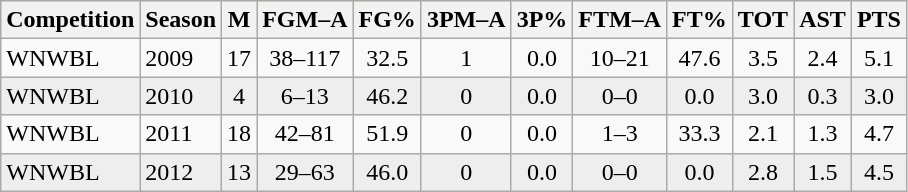<table class="wikitable sortable">
<tr style="background: khaki">
<th>Competition</th>
<th>Season</th>
<th>M</th>
<th>FGM–A</th>
<th>FG%</th>
<th>3PM–A</th>
<th>3P%</th>
<th>FTM–A</th>
<th>FT%</th>
<th>TOT</th>
<th>AST</th>
<th>PTS</th>
</tr>
<tr>
<td>WNWBL</td>
<td>2009</td>
<td align=center>17</td>
<td align=center>38–117</td>
<td align=center>32.5</td>
<td align=center>1</td>
<td align=center>0.0</td>
<td align=center>10–21</td>
<td align=center>47.6</td>
<td align=center>3.5</td>
<td align=center>2.4</td>
<td align=center>5.1</td>
</tr>
<tr style="background:#eee;">
<td>WNWBL</td>
<td>2010</td>
<td align=center>4</td>
<td align=center>6–13</td>
<td align=center>46.2</td>
<td align=center>0</td>
<td align=center>0.0</td>
<td align=center>0–0</td>
<td align=center>0.0</td>
<td align=center>3.0</td>
<td align=center>0.3</td>
<td align=center>3.0</td>
</tr>
<tr>
<td>WNWBL</td>
<td>2011</td>
<td align=center>18</td>
<td align=center>42–81</td>
<td align=center>51.9</td>
<td align=center>0</td>
<td align=center>0.0</td>
<td align=center>1–3</td>
<td align=center>33.3</td>
<td align=center>2.1</td>
<td align=center>1.3</td>
<td align=center>4.7</td>
</tr>
<tr style="background:#eee;">
<td>WNWBL</td>
<td>2012</td>
<td align=center>13</td>
<td align=center>29–63</td>
<td align=center>46.0</td>
<td align=center>0</td>
<td align=center>0.0</td>
<td align=center>0–0</td>
<td align=center>0.0</td>
<td align=center>2.8</td>
<td align=center>1.5</td>
<td align=center>4.5</td>
</tr>
</table>
